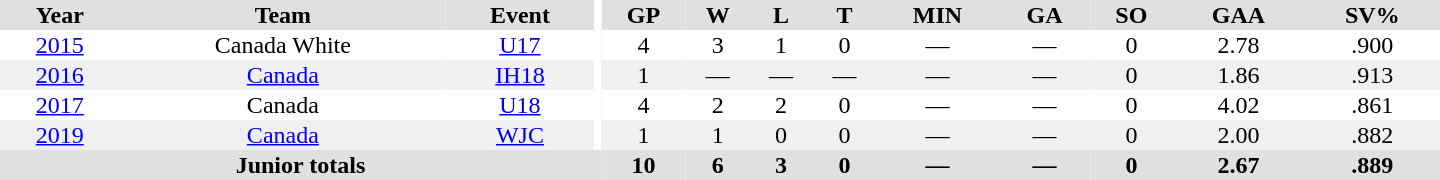<table border="0" cellpadding="1" cellspacing="0" ID="Table3" style="text-align:center; width:60em">
<tr ALIGN="center" bgcolor="#e0e0e0">
<th>Year</th>
<th>Team</th>
<th>Event</th>
<th rowspan="99" bgcolor="#ffffff"></th>
<th>GP</th>
<th>W</th>
<th>L</th>
<th>T</th>
<th>MIN</th>
<th>GA</th>
<th>SO</th>
<th>GAA</th>
<th>SV%</th>
</tr>
<tr>
<td><a href='#'>2015</a></td>
<td>Canada White</td>
<td><a href='#'>U17</a></td>
<td>4</td>
<td>3</td>
<td>1</td>
<td>0</td>
<td>—</td>
<td>—</td>
<td>0</td>
<td>2.78</td>
<td>.900</td>
</tr>
<tr bgcolor="#f0f0f0">
<td><a href='#'>2016</a></td>
<td><a href='#'>Canada</a></td>
<td><a href='#'>IH18</a></td>
<td>1</td>
<td>—</td>
<td>—</td>
<td>—</td>
<td>—</td>
<td>—</td>
<td>0</td>
<td>1.86</td>
<td>.913</td>
</tr>
<tr>
<td><a href='#'>2017</a></td>
<td>Canada</td>
<td><a href='#'>U18</a></td>
<td>4</td>
<td>2</td>
<td>2</td>
<td>0</td>
<td>—</td>
<td>—</td>
<td>0</td>
<td>4.02</td>
<td>.861</td>
</tr>
<tr bgcolor="#f0f0f0">
<td><a href='#'>2019</a></td>
<td><a href='#'>Canada</a></td>
<td><a href='#'>WJC</a></td>
<td>1</td>
<td>1</td>
<td>0</td>
<td>0</td>
<td>—</td>
<td>—</td>
<td>0</td>
<td>2.00</td>
<td>.882</td>
</tr>
<tr bgcolor="#e0e0e0">
<th colspan="4">Junior totals</th>
<th>10</th>
<th>6</th>
<th>3</th>
<th>0</th>
<th>—</th>
<th>—</th>
<th>0</th>
<th>2.67</th>
<th>.889</th>
</tr>
</table>
